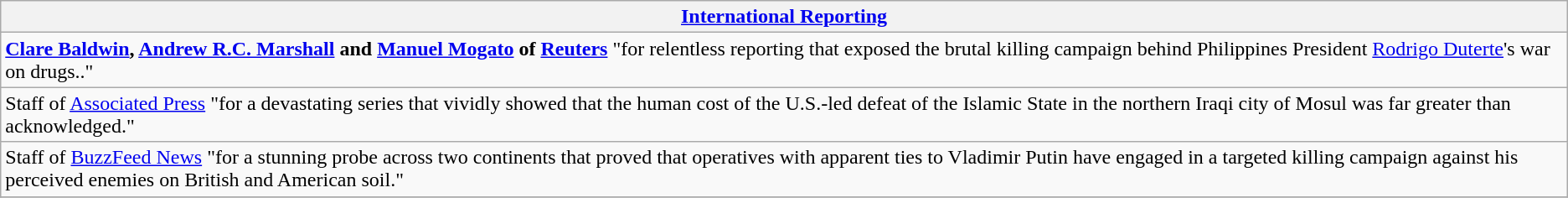<table class="wikitable" style="float:left; float:none;">
<tr>
<th><a href='#'>International Reporting</a></th>
</tr>
<tr>
<td><strong><a href='#'>Clare Baldwin</a>, <a href='#'>Andrew R.C. Marshall</a> and <a href='#'>Manuel Mogato</a> of</strong> <strong><a href='#'>Reuters</a></strong> "for relentless reporting that exposed the brutal killing campaign behind Philippines President <a href='#'>Rodrigo Duterte</a>'s war on drugs.."</td>
</tr>
<tr>
<td>Staff of <a href='#'>Associated Press</a> "for a devastating series that vividly showed that the human cost of the U.S.-led defeat of the Islamic State in the northern Iraqi city of Mosul was far greater than acknowledged."</td>
</tr>
<tr>
<td>Staff of <a href='#'>BuzzFeed News</a> "for a stunning probe across two continents that proved that operatives with apparent ties to Vladimir Putin have engaged in a targeted killing campaign against his perceived enemies on British and American soil."</td>
</tr>
<tr>
</tr>
</table>
